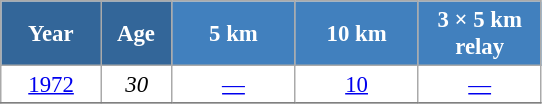<table class="wikitable" style="font-size:95%; text-align:center; border:grey solid 1px; border-collapse:collapse; background:#ffffff;">
<tr>
<th style="background-color:#369; color:white; width:60px;"> Year </th>
<th style="background-color:#369; color:white; width:40px;"> Age </th>
<th style="background-color:#4180be; color:white; width:75px;"> 5 km </th>
<th style="background-color:#4180be; color:white; width:75px;"> 10 km </th>
<th style="background-color:#4180be; color:white; width:75px;"> 3 × 5 km <br> relay </th>
</tr>
<tr>
<td><a href='#'>1972</a></td>
<td><em>30</em></td>
<td><a href='#'>—</a></td>
<td><a href='#'>10</a></td>
<td><a href='#'>—</a></td>
</tr>
<tr>
</tr>
</table>
